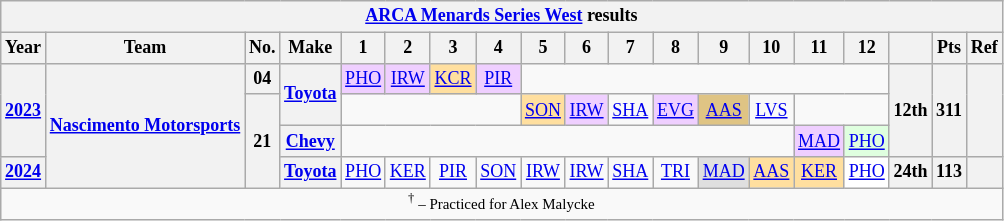<table class="wikitable" style="text-align:center; font-size:75%">
<tr>
<th colspan="22"><a href='#'>ARCA Menards Series West</a> results</th>
</tr>
<tr>
<th>Year</th>
<th>Team</th>
<th>No.</th>
<th>Make</th>
<th>1</th>
<th>2</th>
<th>3</th>
<th>4</th>
<th>5</th>
<th>6</th>
<th>7</th>
<th>8</th>
<th>9</th>
<th>10</th>
<th>11</th>
<th>12</th>
<th></th>
<th>Pts</th>
<th>Ref</th>
</tr>
<tr>
<th rowspan=3><a href='#'>2023</a></th>
<th rowspan=4><a href='#'>Nascimento Motorsports</a></th>
<th>04</th>
<th rowspan=2><a href='#'>Toyota</a></th>
<td style="background:#EFCFFF;"><a href='#'>PHO</a><br></td>
<td style="background:#EFCFFF;"><a href='#'>IRW</a><br></td>
<td style="background:#FFDF9F;"><a href='#'>KCR</a><br></td>
<td style="background:#EFCFFF;"><a href='#'>PIR</a><br></td>
<td colspan=8></td>
<th rowspan=3>12th</th>
<th rowspan=3>311</th>
<th rowspan=3></th>
</tr>
<tr>
<th rowspan=3>21</th>
<td colspan=4></td>
<td style="background:#FFDF9F;"><a href='#'>SON</a><br></td>
<td style="background:#EFCFFF;"><a href='#'>IRW</a><br></td>
<td><a href='#'>SHA</a></td>
<td style="background:#EFCFFF;"><a href='#'>EVG</a><br></td>
<td style="background:#DFC484;"><a href='#'>AAS</a><br></td>
<td><a href='#'>LVS</a></td>
<td colspan=2></td>
</tr>
<tr>
<th><a href='#'>Chevy</a></th>
<td colspan=10></td>
<td style="background:#EFCFFF;"><a href='#'>MAD</a><br></td>
<td style="background:#DFFFDF;"><a href='#'>PHO</a><br></td>
</tr>
<tr>
<th><a href='#'>2024</a></th>
<th><a href='#'>Toyota</a></th>
<td><a href='#'>PHO</a></td>
<td><a href='#'>KER</a></td>
<td><a href='#'>PIR</a></td>
<td><a href='#'>SON</a></td>
<td><a href='#'>IRW</a></td>
<td><a href='#'>IRW</a></td>
<td><a href='#'>SHA</a></td>
<td><a href='#'>TRI</a></td>
<td style="background:#DFDFDF;"><a href='#'>MAD</a><br></td>
<td style="background:#FFDF9F;"><a href='#'>AAS</a><br></td>
<td style="background:#FFDF9F;"><a href='#'>KER</a><br></td>
<td style="background:#FFFFFF;"><a href='#'>PHO</a><br></td>
<th>24th</th>
<th>113</th>
<th></th>
</tr>
<tr>
<td colspan=32><small><sup>†</sup> – Practiced for Alex Malycke</small></td>
</tr>
</table>
